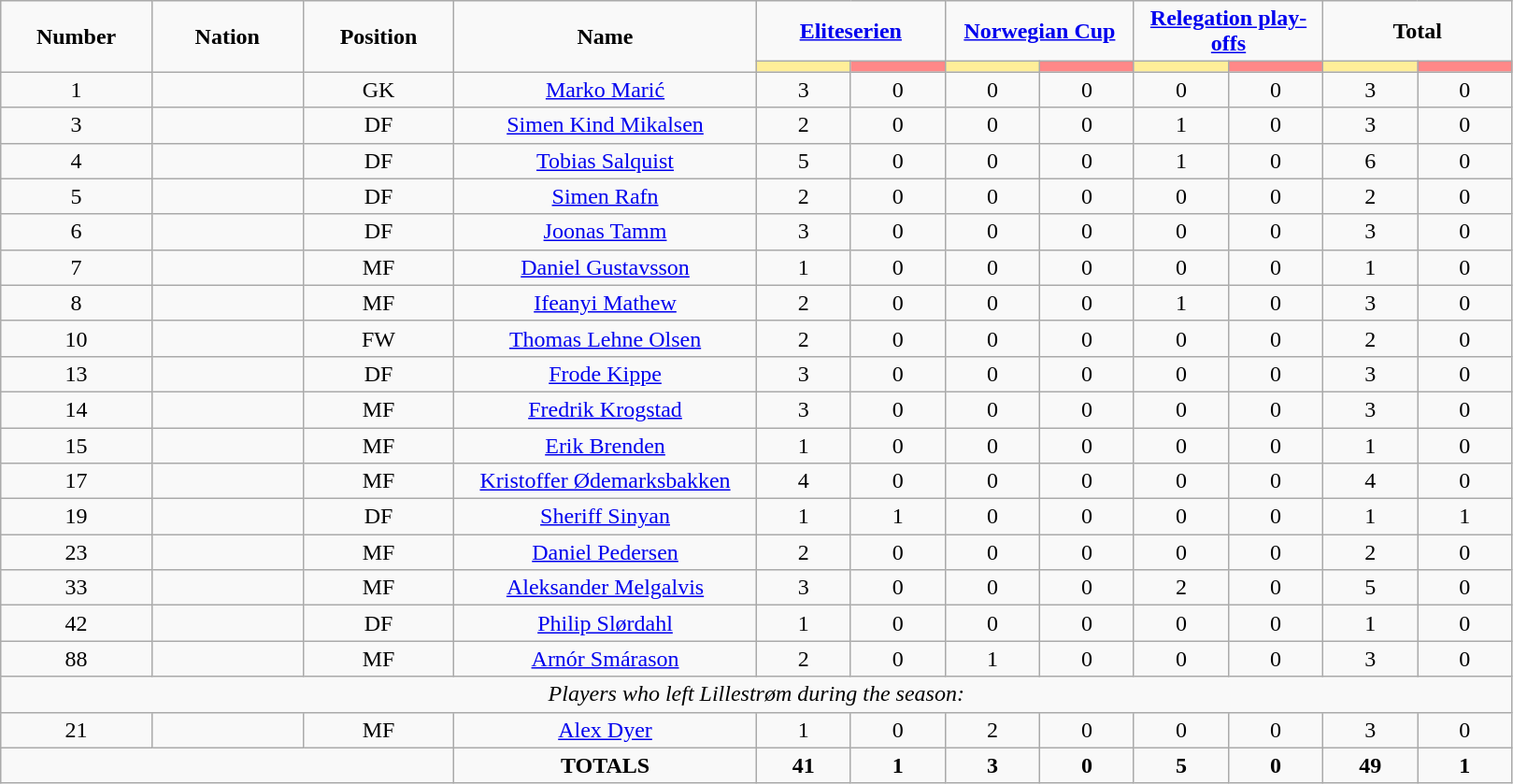<table class="wikitable" style="font-size: 100%; text-align: center;">
<tr>
<td rowspan="2" width="10%" align="center"><strong>Number</strong></td>
<td rowspan="2" width="10%" align="center"><strong>Nation</strong></td>
<td rowspan="2" width="10%" align="center"><strong>Position</strong></td>
<td rowspan="2" width="20%" align="center"><strong>Name</strong></td>
<td colspan="2" align="center"><strong><a href='#'>Eliteserien</a></strong></td>
<td colspan="2" align="center"><strong><a href='#'>Norwegian Cup</a></strong></td>
<td colspan="2" align="center"><strong><a href='#'>Relegation play-offs</a></strong></td>
<td colspan="2" align="center"><strong>Total</strong></td>
</tr>
<tr>
<th width=60 style="background: #FFEE99"></th>
<th width=60 style="background: #FF8888"></th>
<th width=60 style="background: #FFEE99"></th>
<th width=60 style="background: #FF8888"></th>
<th width=60 style="background: #FFEE99"></th>
<th width=60 style="background: #FF8888"></th>
<th width=60 style="background: #FFEE99"></th>
<th width=60 style="background: #FF8888"></th>
</tr>
<tr>
<td>1</td>
<td></td>
<td>GK</td>
<td><a href='#'>Marko Marić</a></td>
<td>3</td>
<td>0</td>
<td>0</td>
<td>0</td>
<td>0</td>
<td>0</td>
<td>3</td>
<td>0</td>
</tr>
<tr>
<td>3</td>
<td></td>
<td>DF</td>
<td><a href='#'>Simen Kind Mikalsen</a></td>
<td>2</td>
<td>0</td>
<td>0</td>
<td>0</td>
<td>1</td>
<td>0</td>
<td>3</td>
<td>0</td>
</tr>
<tr>
<td>4</td>
<td></td>
<td>DF</td>
<td><a href='#'>Tobias Salquist</a></td>
<td>5</td>
<td>0</td>
<td>0</td>
<td>0</td>
<td>1</td>
<td>0</td>
<td>6</td>
<td>0</td>
</tr>
<tr>
<td>5</td>
<td></td>
<td>DF</td>
<td><a href='#'>Simen Rafn</a></td>
<td>2</td>
<td>0</td>
<td>0</td>
<td>0</td>
<td>0</td>
<td>0</td>
<td>2</td>
<td>0</td>
</tr>
<tr>
<td>6</td>
<td></td>
<td>DF</td>
<td><a href='#'>Joonas Tamm</a></td>
<td>3</td>
<td>0</td>
<td>0</td>
<td>0</td>
<td>0</td>
<td>0</td>
<td>3</td>
<td>0</td>
</tr>
<tr>
<td>7</td>
<td></td>
<td>MF</td>
<td><a href='#'>Daniel Gustavsson</a></td>
<td>1</td>
<td>0</td>
<td>0</td>
<td>0</td>
<td>0</td>
<td>0</td>
<td>1</td>
<td>0</td>
</tr>
<tr>
<td>8</td>
<td></td>
<td>MF</td>
<td><a href='#'>Ifeanyi Mathew</a></td>
<td>2</td>
<td>0</td>
<td>0</td>
<td>0</td>
<td>1</td>
<td>0</td>
<td>3</td>
<td>0</td>
</tr>
<tr>
<td>10</td>
<td></td>
<td>FW</td>
<td><a href='#'>Thomas Lehne Olsen</a></td>
<td>2</td>
<td>0</td>
<td>0</td>
<td>0</td>
<td>0</td>
<td>0</td>
<td>2</td>
<td>0</td>
</tr>
<tr>
<td>13</td>
<td></td>
<td>DF</td>
<td><a href='#'>Frode Kippe</a></td>
<td>3</td>
<td>0</td>
<td>0</td>
<td>0</td>
<td>0</td>
<td>0</td>
<td>3</td>
<td>0</td>
</tr>
<tr>
<td>14</td>
<td></td>
<td>MF</td>
<td><a href='#'>Fredrik Krogstad</a></td>
<td>3</td>
<td>0</td>
<td>0</td>
<td>0</td>
<td>0</td>
<td>0</td>
<td>3</td>
<td>0</td>
</tr>
<tr>
<td>15</td>
<td></td>
<td>MF</td>
<td><a href='#'>Erik Brenden</a></td>
<td>1</td>
<td>0</td>
<td>0</td>
<td>0</td>
<td>0</td>
<td>0</td>
<td>1</td>
<td>0</td>
</tr>
<tr>
<td>17</td>
<td></td>
<td>MF</td>
<td><a href='#'>Kristoffer Ødemarksbakken</a></td>
<td>4</td>
<td>0</td>
<td>0</td>
<td>0</td>
<td>0</td>
<td>0</td>
<td>4</td>
<td>0</td>
</tr>
<tr>
<td>19</td>
<td></td>
<td>DF</td>
<td><a href='#'>Sheriff Sinyan</a></td>
<td>1</td>
<td>1</td>
<td>0</td>
<td>0</td>
<td>0</td>
<td>0</td>
<td>1</td>
<td>1</td>
</tr>
<tr>
<td>23</td>
<td></td>
<td>MF</td>
<td><a href='#'>Daniel Pedersen</a></td>
<td>2</td>
<td>0</td>
<td>0</td>
<td>0</td>
<td>0</td>
<td>0</td>
<td>2</td>
<td>0</td>
</tr>
<tr>
<td>33</td>
<td></td>
<td>MF</td>
<td><a href='#'>Aleksander Melgalvis</a></td>
<td>3</td>
<td>0</td>
<td>0</td>
<td>0</td>
<td>2</td>
<td>0</td>
<td>5</td>
<td>0</td>
</tr>
<tr>
<td>42</td>
<td></td>
<td>DF</td>
<td><a href='#'>Philip Slørdahl</a></td>
<td>1</td>
<td>0</td>
<td>0</td>
<td>0</td>
<td>0</td>
<td>0</td>
<td>1</td>
<td>0</td>
</tr>
<tr>
<td>88</td>
<td></td>
<td>MF</td>
<td><a href='#'>Arnór Smárason</a></td>
<td>2</td>
<td>0</td>
<td>1</td>
<td>0</td>
<td>0</td>
<td>0</td>
<td>3</td>
<td>0</td>
</tr>
<tr>
<td colspan="14"><em>Players who left Lillestrøm during the season:</em></td>
</tr>
<tr>
<td>21</td>
<td></td>
<td>MF</td>
<td><a href='#'>Alex Dyer</a></td>
<td>1</td>
<td>0</td>
<td>2</td>
<td>0</td>
<td>0</td>
<td>0</td>
<td>3</td>
<td>0</td>
</tr>
<tr>
<td colspan="3"></td>
<td><strong>TOTALS</strong></td>
<td><strong>41</strong></td>
<td><strong>1</strong></td>
<td><strong>3</strong></td>
<td><strong>0</strong></td>
<td><strong>5</strong></td>
<td><strong>0</strong></td>
<td><strong>49</strong></td>
<td><strong>1</strong></td>
</tr>
</table>
